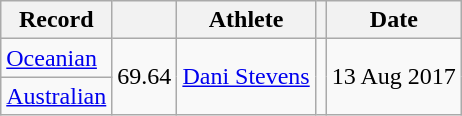<table class="wikitable">
<tr>
<th>Record</th>
<th></th>
<th>Athlete</th>
<th></th>
<th>Date</th>
</tr>
<tr>
<td><a href='#'>Oceanian</a></td>
<td rowspan=2>69.64</td>
<td rowspan=2><a href='#'>Dani Stevens</a></td>
<td rowspan=2></td>
<td rowspan=2 align=right>13 Aug 2017</td>
</tr>
<tr>
<td><a href='#'>Australian</a></td>
</tr>
</table>
